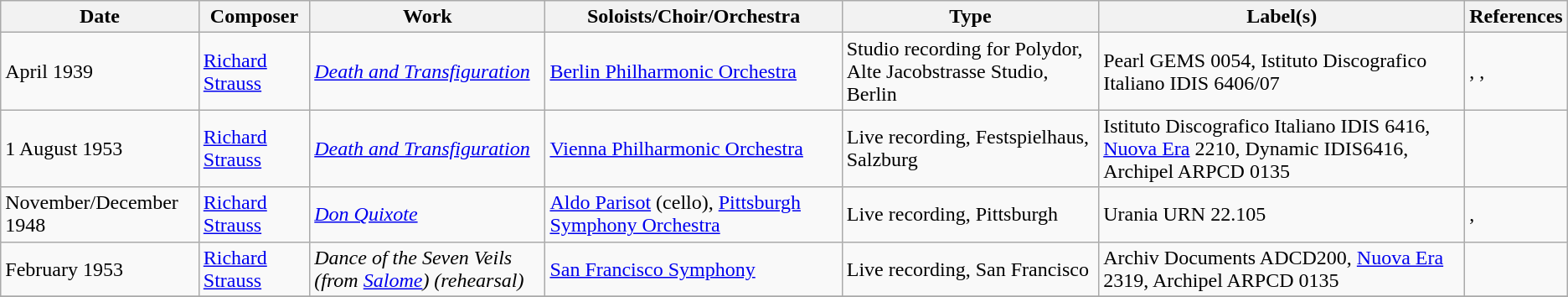<table class="wikitable">
<tr>
<th>Date</th>
<th>Composer</th>
<th>Work</th>
<th>Soloists/Choir/Orchestra</th>
<th>Type</th>
<th>Label(s)</th>
<th>References</th>
</tr>
<tr>
<td>April 1939</td>
<td><a href='#'>Richard Strauss</a></td>
<td><em><a href='#'>Death and Transfiguration</a></em></td>
<td><a href='#'>Berlin Philharmonic Orchestra</a></td>
<td>Studio recording for Polydor, Alte Jacobstrasse Studio, Berlin</td>
<td>Pearl GEMS 0054, Istituto Discografico Italiano IDIS 6406/07</td>
<td>, , </td>
</tr>
<tr>
<td>1 August 1953</td>
<td><a href='#'>Richard Strauss</a></td>
<td><em><a href='#'>Death and Transfiguration</a></em></td>
<td><a href='#'>Vienna Philharmonic Orchestra</a></td>
<td>Live recording, Festspielhaus, Salzburg</td>
<td>Istituto Discografico Italiano IDIS 6416, <a href='#'>Nuova Era</a> 2210, Dynamic IDIS6416, Archipel ARPCD 0135</td>
<td> </td>
</tr>
<tr>
<td>November/December 1948</td>
<td><a href='#'>Richard Strauss</a></td>
<td><em><a href='#'>Don Quixote</a></em></td>
<td><a href='#'>Aldo Parisot</a> (cello), <a href='#'>Pittsburgh Symphony Orchestra</a></td>
<td>Live recording, Pittsburgh</td>
<td>Urania URN 22.105</td>
<td>, </td>
</tr>
<tr>
<td>February 1953</td>
<td><a href='#'>Richard Strauss</a></td>
<td><em>Dance of the Seven Veils (from <a href='#'>Salome</a>) (rehearsal)</em></td>
<td><a href='#'>San Francisco Symphony</a></td>
<td>Live recording, San Francisco</td>
<td>Archiv Documents ADCD200, <a href='#'>Nuova Era</a> 2319, Archipel ARPCD 0135</td>
<td></td>
</tr>
<tr>
</tr>
</table>
